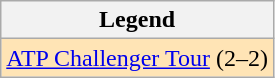<table class="wikitable">
<tr>
<th>Legend</th>
</tr>
<tr style="background:moccasin">
<td><a href='#'>ATP Challenger Tour</a> (2–2)</td>
</tr>
</table>
